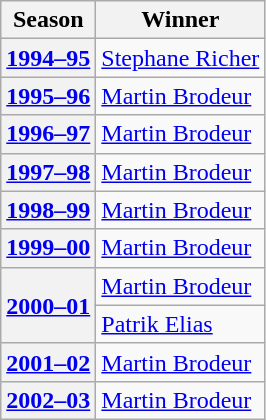<table class="wikitable">
<tr>
<th scope="col">Season</th>
<th scope="col">Winner</th>
</tr>
<tr>
<th scope="row"><a href='#'>1994–95</a></th>
<td><a href='#'>Stephane Richer</a></td>
</tr>
<tr>
<th scope="row"><a href='#'>1995–96</a></th>
<td><a href='#'>Martin Brodeur</a></td>
</tr>
<tr>
<th scope="row"><a href='#'>1996–97</a></th>
<td><a href='#'>Martin Brodeur</a></td>
</tr>
<tr>
<th scope="row"><a href='#'>1997–98</a></th>
<td><a href='#'>Martin Brodeur</a></td>
</tr>
<tr>
<th scope="row"><a href='#'>1998–99</a></th>
<td><a href='#'>Martin Brodeur</a></td>
</tr>
<tr>
<th scope="row"><a href='#'>1999–00</a></th>
<td><a href='#'>Martin Brodeur</a></td>
</tr>
<tr>
<th scope="row" rowspan="2"><a href='#'>2000–01</a></th>
<td><a href='#'>Martin Brodeur</a></td>
</tr>
<tr>
<td><a href='#'>Patrik Elias</a></td>
</tr>
<tr>
<th scope="row"><a href='#'>2001–02</a></th>
<td><a href='#'>Martin Brodeur</a></td>
</tr>
<tr>
<th scope="row"><a href='#'>2002–03</a></th>
<td><a href='#'>Martin Brodeur</a></td>
</tr>
</table>
